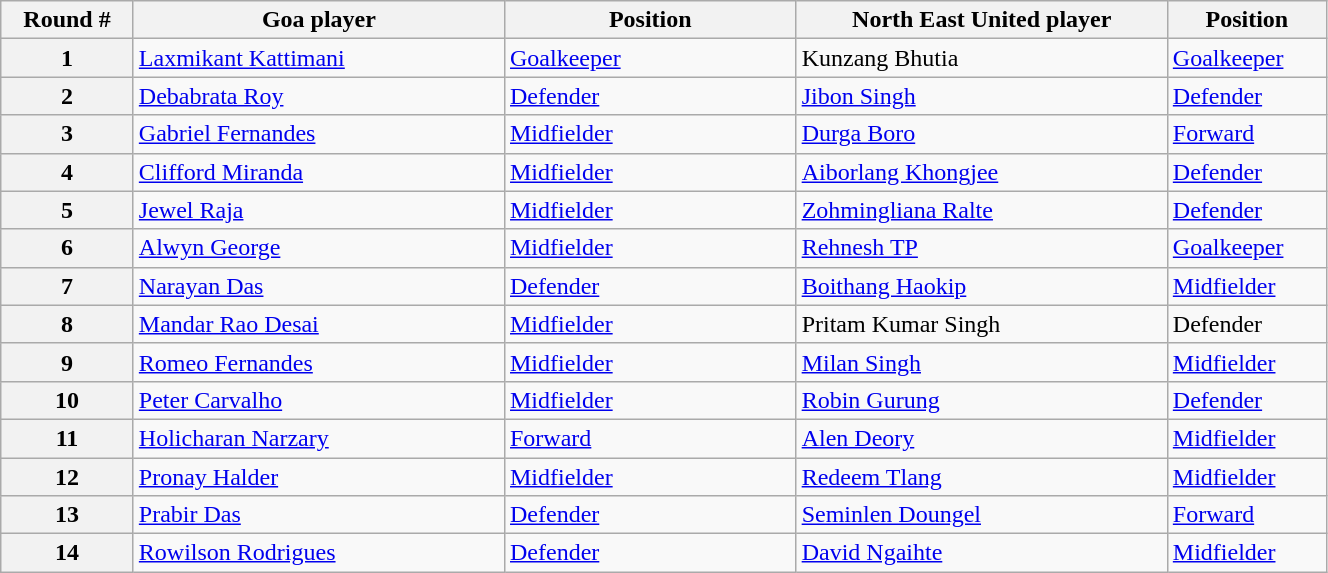<table class="wikitable sortable" style="width:70%">
<tr>
<th width=10%>Round #</th>
<th width=28%>Goa player</th>
<th width=22%>Position</th>
<th width=28%>North East United player</th>
<th width=22%>Position</th>
</tr>
<tr>
<th>1</th>
<td><a href='#'>Laxmikant Kattimani</a></td>
<td><a href='#'>Goalkeeper</a></td>
<td>Kunzang Bhutia</td>
<td><a href='#'>Goalkeeper</a></td>
</tr>
<tr>
<th>2</th>
<td><a href='#'>Debabrata Roy</a></td>
<td><a href='#'>Defender</a></td>
<td><a href='#'>Jibon Singh</a></td>
<td><a href='#'>Defender</a></td>
</tr>
<tr>
<th>3</th>
<td><a href='#'>Gabriel Fernandes</a></td>
<td><a href='#'>Midfielder</a></td>
<td><a href='#'>Durga Boro</a></td>
<td><a href='#'>Forward</a></td>
</tr>
<tr>
<th>4</th>
<td><a href='#'>Clifford Miranda</a></td>
<td><a href='#'>Midfielder</a></td>
<td><a href='#'>Aiborlang Khongjee</a></td>
<td><a href='#'>Defender</a></td>
</tr>
<tr>
<th>5</th>
<td><a href='#'>Jewel Raja</a></td>
<td><a href='#'>Midfielder</a></td>
<td><a href='#'>Zohmingliana Ralte</a></td>
<td><a href='#'>Defender</a></td>
</tr>
<tr>
<th>6</th>
<td><a href='#'>Alwyn George</a></td>
<td><a href='#'>Midfielder</a></td>
<td><a href='#'>Rehnesh TP</a></td>
<td><a href='#'>Goalkeeper</a></td>
</tr>
<tr>
<th>7</th>
<td><a href='#'>Narayan Das</a></td>
<td><a href='#'>Defender</a></td>
<td><a href='#'>Boithang Haokip</a></td>
<td><a href='#'>Midfielder</a></td>
</tr>
<tr>
<th>8</th>
<td><a href='#'>Mandar Rao Desai</a></td>
<td><a href='#'>Midfielder</a></td>
<td>Pritam Kumar Singh</td>
<td>Defender</td>
</tr>
<tr>
<th>9</th>
<td><a href='#'>Romeo Fernandes</a></td>
<td><a href='#'>Midfielder</a></td>
<td><a href='#'>Milan Singh</a></td>
<td><a href='#'>Midfielder</a></td>
</tr>
<tr>
<th>10</th>
<td><a href='#'>Peter Carvalho</a></td>
<td><a href='#'>Midfielder</a></td>
<td><a href='#'>Robin Gurung</a></td>
<td><a href='#'>Defender</a></td>
</tr>
<tr>
<th>11</th>
<td><a href='#'>Holicharan Narzary</a></td>
<td><a href='#'>Forward</a></td>
<td><a href='#'>Alen Deory</a></td>
<td><a href='#'>Midfielder</a></td>
</tr>
<tr>
<th>12</th>
<td><a href='#'>Pronay Halder</a></td>
<td><a href='#'>Midfielder</a></td>
<td><a href='#'>Redeem Tlang</a></td>
<td><a href='#'>Midfielder</a></td>
</tr>
<tr>
<th>13</th>
<td><a href='#'>Prabir Das</a></td>
<td><a href='#'>Defender</a></td>
<td><a href='#'>Seminlen Doungel</a></td>
<td><a href='#'>Forward</a></td>
</tr>
<tr>
<th>14</th>
<td><a href='#'>Rowilson Rodrigues</a></td>
<td><a href='#'>Defender</a></td>
<td><a href='#'>David Ngaihte</a></td>
<td><a href='#'>Midfielder</a></td>
</tr>
</table>
